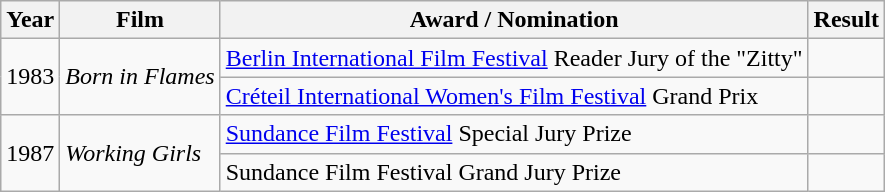<table class="wikitable">
<tr>
<th>Year</th>
<th>Film</th>
<th>Award / Nomination</th>
<th>Result</th>
</tr>
<tr>
<td rowspan="2">1983</td>
<td rowspan="2"><em>Born in Flames</em></td>
<td><a href='#'>Berlin International Film Festival</a> Reader Jury of the "Zitty"</td>
<td></td>
</tr>
<tr>
<td><a href='#'>Créteil International Women's Film Festival</a> Grand Prix</td>
<td></td>
</tr>
<tr>
<td rowspan="2">1987</td>
<td rowspan="2"><em>Working Girls</em></td>
<td><a href='#'>Sundance Film Festival</a> Special Jury Prize</td>
<td></td>
</tr>
<tr>
<td>Sundance Film Festival Grand Jury Prize</td>
<td></td>
</tr>
</table>
